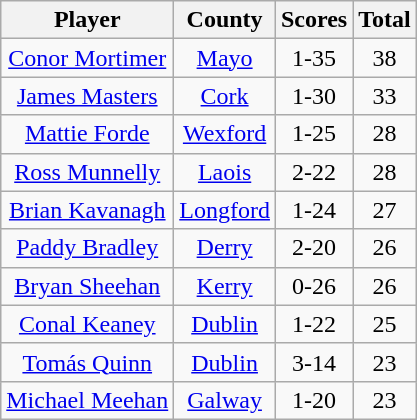<table class="wikitable">
<tr>
<th>Player</th>
<th>County</th>
<th>Scores</th>
<th>Total</th>
</tr>
<tr align="center">
<td><a href='#'>Conor Mortimer</a></td>
<td><a href='#'>Mayo</a></td>
<td>1-35</td>
<td>38</td>
</tr>
<tr align="center">
<td><a href='#'>James Masters</a></td>
<td><a href='#'>Cork</a></td>
<td>1-30</td>
<td>33</td>
</tr>
<tr align="center">
<td><a href='#'>Mattie Forde</a></td>
<td><a href='#'>Wexford</a></td>
<td>1-25</td>
<td>28</td>
</tr>
<tr align="center">
<td><a href='#'>Ross Munnelly</a></td>
<td><a href='#'>Laois</a></td>
<td>2-22</td>
<td>28</td>
</tr>
<tr align="center">
<td><a href='#'>Brian Kavanagh</a></td>
<td><a href='#'>Longford</a></td>
<td>1-24</td>
<td>27</td>
</tr>
<tr align="center">
<td><a href='#'>Paddy Bradley</a></td>
<td><a href='#'>Derry</a></td>
<td>2-20</td>
<td>26</td>
</tr>
<tr align="center">
<td><a href='#'>Bryan Sheehan</a></td>
<td><a href='#'>Kerry</a></td>
<td>0-26</td>
<td>26</td>
</tr>
<tr align="center">
<td><a href='#'>Conal Keaney</a></td>
<td><a href='#'>Dublin</a></td>
<td>1-22</td>
<td>25</td>
</tr>
<tr align="center">
<td><a href='#'>Tomás Quinn</a></td>
<td><a href='#'>Dublin</a></td>
<td>3-14</td>
<td>23</td>
</tr>
<tr align="center">
<td><a href='#'>Michael Meehan</a></td>
<td><a href='#'>Galway</a></td>
<td>1-20</td>
<td>23</td>
</tr>
</table>
